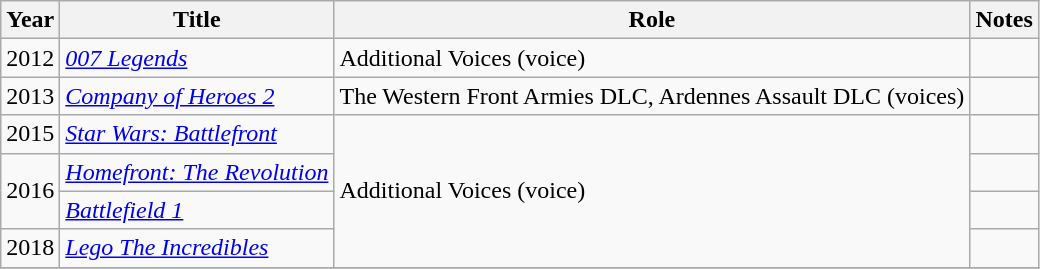<table class="wikitable sortable">
<tr>
<th>Year</th>
<th>Title</th>
<th>Role</th>
<th>Notes</th>
</tr>
<tr>
<td>2012</td>
<td><em><a href='#'>007 Legends</a></em></td>
<td>Additional Voices (voice)</td>
<td></td>
</tr>
<tr>
<td>2013</td>
<td><em><a href='#'>Company of Heroes 2</a></em></td>
<td>The Western Front Armies DLC, Ardennes Assault DLC (voices)</td>
<td></td>
</tr>
<tr>
<td>2015</td>
<td><em><a href='#'>Star Wars: Battlefront</a></em></td>
<td rowspan="4">Additional Voices (voice)</td>
<td></td>
</tr>
<tr>
<td rowspan="2">2016</td>
<td><em><a href='#'>Homefront: The Revolution</a></em></td>
<td></td>
</tr>
<tr>
<td><em><a href='#'>Battlefield 1</a></em></td>
<td></td>
</tr>
<tr>
<td>2018</td>
<td><em><a href='#'>Lego The Incredibles</a></em></td>
<td></td>
</tr>
<tr>
</tr>
</table>
